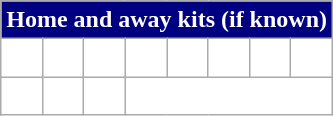<table class="wikitable" style="background:#FFFFFF">
<tr>
<th style="background:#000080; color:white;" scope="col" ; colspan="11">Home and away kits (if known)</th>
</tr>
<tr>
<td style = " vertical-align: top; "><br></td>
<td style = " vertical-align: top; "></td>
<td style = " vertical-align: top; "></td>
<td style = " vertical-align: top; "></td>
<td style = " vertical-align: top; "><br></td>
<td style = " vertical-align: top; "><br></td>
<td style = " vertical-align: top; "><br></td>
<td style = " vertical-align: top; "><br></td>
</tr>
<tr>
<td style = " vertical-align: top; "><br></td>
<td style = " vertical-align: top; "><br></td>
<td style = " vertical-align: top; "><br></td>
</tr>
</table>
